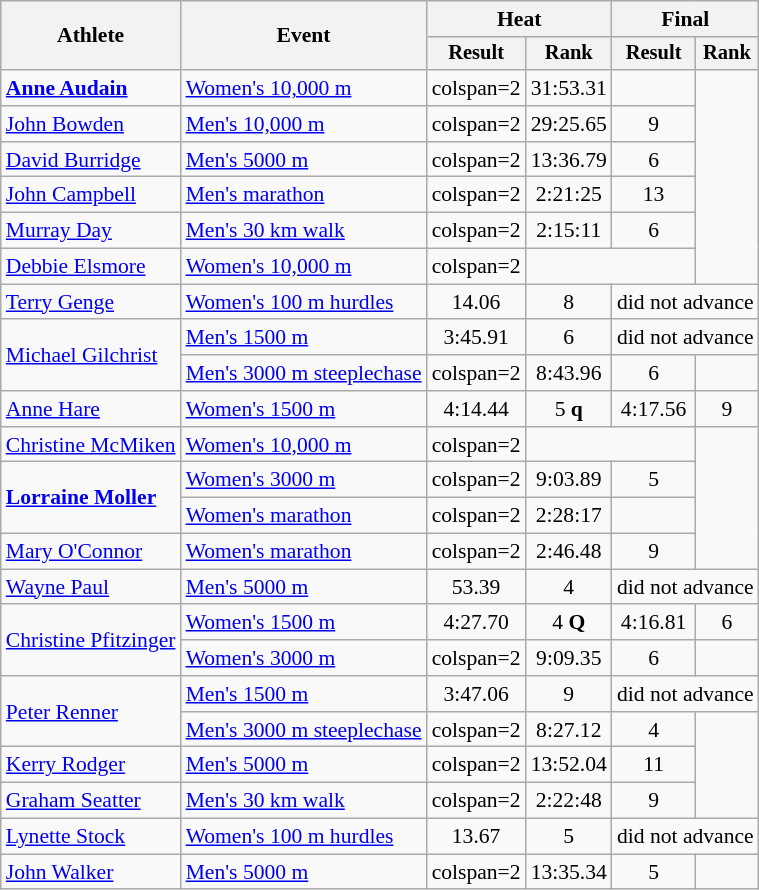<table class=wikitable style=font-size:90%>
<tr>
<th rowspan=2>Athlete</th>
<th rowspan=2>Event</th>
<th colspan=2>Heat</th>
<th colspan=2>Final</th>
</tr>
<tr style=font-size:95%>
<th>Result</th>
<th>Rank</th>
<th>Result</th>
<th>Rank</th>
</tr>
<tr align=center>
<td align=left><strong><a href='#'>Anne Audain</a></strong></td>
<td align=left><a href='#'>Women's 10,000 m</a></td>
<td>colspan=2 </td>
<td>31:53.31</td>
<td></td>
</tr>
<tr align=center>
<td align=left><a href='#'>John Bowden</a></td>
<td align=left><a href='#'>Men's 10,000 m</a></td>
<td>colspan=2 </td>
<td>29:25.65</td>
<td>9</td>
</tr>
<tr align=center>
<td align=left><a href='#'>David Burridge</a></td>
<td align=left><a href='#'>Men's 5000 m</a></td>
<td>colspan=2 </td>
<td>13:36.79</td>
<td>6</td>
</tr>
<tr align=center>
<td align=left><a href='#'>John Campbell</a></td>
<td align=left><a href='#'>Men's marathon</a></td>
<td>colspan=2 </td>
<td>2:21:25</td>
<td>13</td>
</tr>
<tr align=center>
<td align=left><a href='#'>Murray Day</a></td>
<td align=left><a href='#'>Men's 30 km walk</a></td>
<td>colspan=2 </td>
<td>2:15:11</td>
<td>6</td>
</tr>
<tr align=center>
<td align=left><a href='#'>Debbie Elsmore</a></td>
<td align=left><a href='#'>Women's 10,000 m</a></td>
<td>colspan=2 </td>
<td colspan=2></td>
</tr>
<tr align=center>
<td align=left><a href='#'>Terry Genge</a></td>
<td align=left><a href='#'>Women's 100 m hurdles</a></td>
<td>14.06</td>
<td>8</td>
<td colspan=2>did not advance</td>
</tr>
<tr align=center>
<td align=left rowspan=2><a href='#'>Michael Gilchrist</a></td>
<td align=left><a href='#'>Men's 1500 m</a></td>
<td>3:45.91</td>
<td>6</td>
<td colspan=2>did not advance</td>
</tr>
<tr align=center>
<td align=left><a href='#'>Men's 3000 m steeplechase</a></td>
<td>colspan=2 </td>
<td>8:43.96</td>
<td>6</td>
</tr>
<tr align=center>
<td align=left><a href='#'>Anne Hare</a></td>
<td align=left><a href='#'>Women's 1500 m</a></td>
<td>4:14.44</td>
<td>5 <strong>q</strong></td>
<td>4:17.56</td>
<td>9</td>
</tr>
<tr align=center>
<td align=left><a href='#'>Christine McMiken</a></td>
<td align=left><a href='#'>Women's 10,000 m</a></td>
<td>colspan=2 </td>
<td colspan=2></td>
</tr>
<tr align=center>
<td align=left rowspan=2><strong><a href='#'>Lorraine Moller</a></strong></td>
<td align=left><a href='#'>Women's 3000 m</a></td>
<td>colspan=2 </td>
<td>9:03.89</td>
<td>5</td>
</tr>
<tr align=center>
<td align=left><a href='#'>Women's marathon</a></td>
<td>colspan=2 </td>
<td>2:28:17</td>
<td></td>
</tr>
<tr align=center>
<td align=left><a href='#'>Mary O'Connor</a></td>
<td align=left><a href='#'>Women's marathon</a></td>
<td>colspan=2 </td>
<td>2:46.48</td>
<td>9</td>
</tr>
<tr align=center>
<td align=left><a href='#'>Wayne Paul</a></td>
<td align=left><a href='#'>Men's 5000 m</a></td>
<td>53.39</td>
<td>4</td>
<td colspan=2>did not advance</td>
</tr>
<tr align=center>
<td align=left rowspan=2><a href='#'>Christine Pfitzinger</a></td>
<td align=left><a href='#'>Women's 1500 m</a></td>
<td>4:27.70</td>
<td>4 <strong>Q</strong></td>
<td>4:16.81</td>
<td>6</td>
</tr>
<tr align=center>
<td align=left><a href='#'>Women's 3000 m</a></td>
<td>colspan=2 </td>
<td>9:09.35</td>
<td>6</td>
</tr>
<tr align=center>
<td align=left rowspan=2><a href='#'>Peter Renner</a></td>
<td align=left><a href='#'>Men's 1500 m</a></td>
<td>3:47.06</td>
<td>9</td>
<td colspan=2>did not advance</td>
</tr>
<tr align=center>
<td align=left><a href='#'>Men's 3000 m steeplechase</a></td>
<td>colspan=2 </td>
<td>8:27.12</td>
<td>4</td>
</tr>
<tr align=center>
<td align=left><a href='#'>Kerry Rodger</a></td>
<td align=left><a href='#'>Men's 5000 m</a></td>
<td>colspan=2 </td>
<td>13:52.04</td>
<td>11</td>
</tr>
<tr align=center>
<td align=left><a href='#'>Graham Seatter</a></td>
<td align=left><a href='#'>Men's 30 km walk</a></td>
<td>colspan=2 </td>
<td>2:22:48</td>
<td>9</td>
</tr>
<tr align=center>
<td align=left><a href='#'>Lynette Stock</a></td>
<td align=left><a href='#'>Women's 100 m hurdles</a></td>
<td>13.67</td>
<td>5</td>
<td colspan=2>did not advance</td>
</tr>
<tr align=center>
<td align=left><a href='#'>John Walker</a></td>
<td align=left><a href='#'>Men's 5000 m</a></td>
<td>colspan=2 </td>
<td>13:35.34</td>
<td>5</td>
</tr>
</table>
